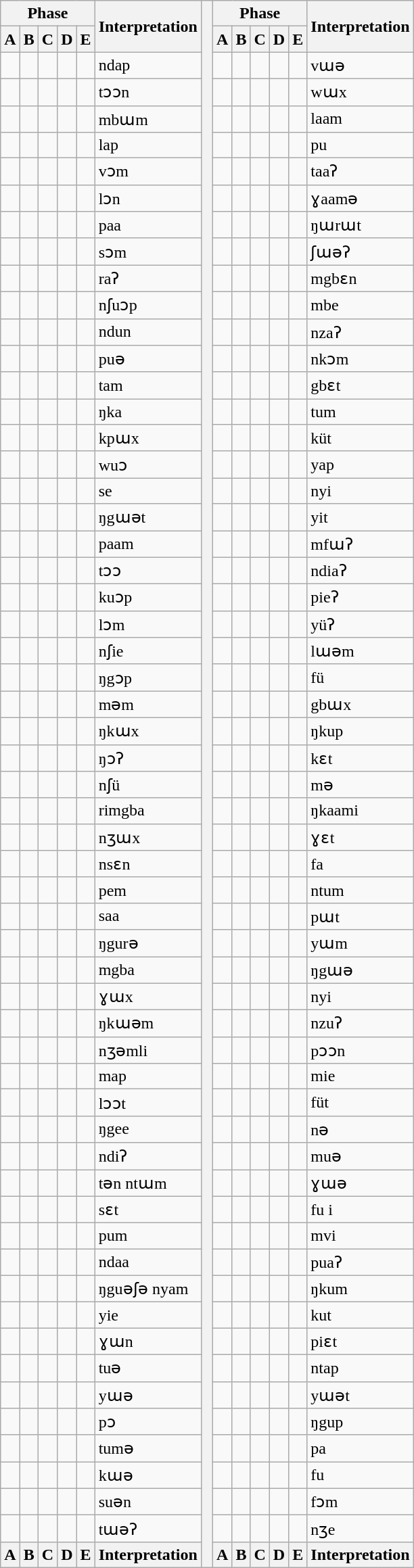<table class="wikitable Unicode mw-collapsible mw-collapsed" style="border-collapse:collapse;">
<tr>
<th colspan="5">Phase</th>
<th rowspan="2">Interpretation</th>
<th rowspan="59"> </th>
<th colspan="5">Phase</th>
<th rowspan="2">Interpretation</th>
</tr>
<tr>
<th>A</th>
<th>B</th>
<th>C</th>
<th>D</th>
<th>E</th>
<th>A</th>
<th>B</th>
<th>C</th>
<th>D</th>
<th>E</th>
</tr>
<tr>
<td></td>
<td></td>
<td></td>
<td></td>
<td></td>
<td>ndap</td>
<td></td>
<td></td>
<td></td>
<td></td>
<td></td>
<td>vɯə</td>
</tr>
<tr>
<td></td>
<td></td>
<td></td>
<td></td>
<td></td>
<td>tɔɔn</td>
<td></td>
<td></td>
<td></td>
<td></td>
<td></td>
<td>wɯx</td>
</tr>
<tr>
<td></td>
<td></td>
<td></td>
<td></td>
<td></td>
<td>mbɯm</td>
<td></td>
<td></td>
<td></td>
<td></td>
<td></td>
<td>laam</td>
</tr>
<tr>
<td></td>
<td></td>
<td></td>
<td></td>
<td></td>
<td>lap</td>
<td></td>
<td></td>
<td></td>
<td></td>
<td></td>
<td>pu</td>
</tr>
<tr>
<td></td>
<td></td>
<td></td>
<td></td>
<td></td>
<td>vɔm</td>
<td></td>
<td></td>
<td></td>
<td></td>
<td></td>
<td>taaʔ</td>
</tr>
<tr>
<td></td>
<td></td>
<td></td>
<td></td>
<td></td>
<td>lɔn</td>
<td></td>
<td></td>
<td></td>
<td></td>
<td></td>
<td>ɣaamə</td>
</tr>
<tr>
<td></td>
<td></td>
<td></td>
<td></td>
<td></td>
<td>paa</td>
<td></td>
<td></td>
<td></td>
<td></td>
<td></td>
<td>ŋɯrɯt</td>
</tr>
<tr>
<td></td>
<td></td>
<td></td>
<td></td>
<td></td>
<td>sɔm</td>
<td></td>
<td></td>
<td></td>
<td></td>
<td></td>
<td>ʃɯəʔ</td>
</tr>
<tr>
<td></td>
<td></td>
<td></td>
<td></td>
<td></td>
<td>raʔ</td>
<td></td>
<td></td>
<td></td>
<td></td>
<td></td>
<td>mgbɛn</td>
</tr>
<tr>
<td></td>
<td></td>
<td></td>
<td></td>
<td></td>
<td>nʃuɔp</td>
<td></td>
<td></td>
<td></td>
<td></td>
<td></td>
<td>mbe</td>
</tr>
<tr>
<td></td>
<td></td>
<td></td>
<td></td>
<td></td>
<td>ndun</td>
<td></td>
<td></td>
<td></td>
<td></td>
<td></td>
<td>nzaʔ</td>
</tr>
<tr>
<td></td>
<td></td>
<td></td>
<td></td>
<td></td>
<td>puə</td>
<td></td>
<td></td>
<td></td>
<td></td>
<td></td>
<td>nkɔm</td>
</tr>
<tr>
<td></td>
<td></td>
<td></td>
<td></td>
<td></td>
<td>tam</td>
<td></td>
<td></td>
<td></td>
<td></td>
<td></td>
<td>gbɛt</td>
</tr>
<tr>
<td></td>
<td></td>
<td></td>
<td></td>
<td></td>
<td>ŋka</td>
<td></td>
<td></td>
<td></td>
<td></td>
<td></td>
<td>tum</td>
</tr>
<tr>
<td></td>
<td></td>
<td></td>
<td></td>
<td></td>
<td>kpɯx</td>
<td></td>
<td></td>
<td></td>
<td></td>
<td></td>
<td>küt</td>
</tr>
<tr>
<td></td>
<td></td>
<td></td>
<td></td>
<td></td>
<td>wuɔ</td>
<td></td>
<td></td>
<td></td>
<td></td>
<td></td>
<td>yap</td>
</tr>
<tr>
<td></td>
<td></td>
<td></td>
<td></td>
<td></td>
<td>se</td>
<td></td>
<td></td>
<td></td>
<td></td>
<td></td>
<td>nyi</td>
</tr>
<tr>
<td></td>
<td></td>
<td></td>
<td></td>
<td></td>
<td>ŋgɯət</td>
<td></td>
<td></td>
<td></td>
<td></td>
<td></td>
<td>yit</td>
</tr>
<tr>
<td></td>
<td></td>
<td></td>
<td></td>
<td></td>
<td>paam</td>
<td></td>
<td></td>
<td></td>
<td></td>
<td></td>
<td>mfɯʔ</td>
</tr>
<tr>
<td></td>
<td></td>
<td></td>
<td></td>
<td></td>
<td>tɔɔ</td>
<td></td>
<td></td>
<td></td>
<td></td>
<td></td>
<td>ndiaʔ</td>
</tr>
<tr>
<td></td>
<td></td>
<td></td>
<td></td>
<td></td>
<td>kuɔp</td>
<td></td>
<td></td>
<td></td>
<td></td>
<td></td>
<td>pieʔ</td>
</tr>
<tr>
<td></td>
<td></td>
<td></td>
<td></td>
<td></td>
<td>lɔm</td>
<td></td>
<td></td>
<td></td>
<td></td>
<td></td>
<td>yüʔ</td>
</tr>
<tr>
<td></td>
<td></td>
<td></td>
<td></td>
<td></td>
<td>nʃie</td>
<td></td>
<td></td>
<td></td>
<td></td>
<td></td>
<td>lɯəm</td>
</tr>
<tr>
<td></td>
<td></td>
<td></td>
<td></td>
<td></td>
<td>ŋgɔp</td>
<td></td>
<td></td>
<td></td>
<td></td>
<td></td>
<td>fü</td>
</tr>
<tr>
<td></td>
<td></td>
<td></td>
<td></td>
<td></td>
<td>məm</td>
<td></td>
<td></td>
<td></td>
<td></td>
<td></td>
<td>gbɯx</td>
</tr>
<tr>
<td></td>
<td></td>
<td></td>
<td></td>
<td></td>
<td>ŋkɯx</td>
<td></td>
<td></td>
<td></td>
<td></td>
<td></td>
<td>ŋkup</td>
</tr>
<tr>
<td></td>
<td></td>
<td></td>
<td></td>
<td></td>
<td>ŋɔʔ</td>
<td></td>
<td></td>
<td></td>
<td></td>
<td></td>
<td>kɛt</td>
</tr>
<tr>
<td></td>
<td></td>
<td></td>
<td></td>
<td></td>
<td>nʃü</td>
<td></td>
<td></td>
<td></td>
<td></td>
<td></td>
<td>mə</td>
</tr>
<tr>
<td></td>
<td></td>
<td></td>
<td></td>
<td></td>
<td>rimgba</td>
<td></td>
<td></td>
<td></td>
<td></td>
<td></td>
<td>ŋkaami</td>
</tr>
<tr>
<td></td>
<td></td>
<td></td>
<td></td>
<td></td>
<td>nʒɯx</td>
<td></td>
<td></td>
<td></td>
<td></td>
<td></td>
<td>ɣɛt</td>
</tr>
<tr>
<td></td>
<td></td>
<td></td>
<td></td>
<td></td>
<td>nsɛn</td>
<td></td>
<td></td>
<td></td>
<td></td>
<td></td>
<td>fa</td>
</tr>
<tr>
<td></td>
<td></td>
<td></td>
<td></td>
<td></td>
<td>pem</td>
<td></td>
<td></td>
<td></td>
<td></td>
<td></td>
<td>ntum</td>
</tr>
<tr>
<td></td>
<td></td>
<td></td>
<td></td>
<td></td>
<td>saa</td>
<td></td>
<td></td>
<td></td>
<td></td>
<td></td>
<td>pɯt</td>
</tr>
<tr>
<td></td>
<td></td>
<td></td>
<td></td>
<td></td>
<td>ŋgurə</td>
<td></td>
<td></td>
<td></td>
<td></td>
<td></td>
<td>yɯm</td>
</tr>
<tr>
<td></td>
<td></td>
<td></td>
<td></td>
<td></td>
<td>mgba</td>
<td></td>
<td></td>
<td></td>
<td></td>
<td></td>
<td>ŋgɯə</td>
</tr>
<tr>
<td></td>
<td></td>
<td></td>
<td></td>
<td></td>
<td>ɣɯx</td>
<td></td>
<td></td>
<td></td>
<td></td>
<td></td>
<td>nyi</td>
</tr>
<tr>
<td></td>
<td></td>
<td></td>
<td></td>
<td></td>
<td>ŋkɯəm</td>
<td></td>
<td></td>
<td></td>
<td></td>
<td></td>
<td>nzuʔ</td>
</tr>
<tr>
<td></td>
<td></td>
<td></td>
<td></td>
<td></td>
<td>nʒəmli</td>
<td></td>
<td></td>
<td></td>
<td></td>
<td></td>
<td>pɔɔn</td>
</tr>
<tr>
<td></td>
<td></td>
<td></td>
<td></td>
<td></td>
<td>map</td>
<td></td>
<td></td>
<td></td>
<td></td>
<td></td>
<td>mie</td>
</tr>
<tr>
<td></td>
<td></td>
<td></td>
<td></td>
<td></td>
<td>lɔɔt</td>
<td></td>
<td></td>
<td></td>
<td></td>
<td></td>
<td>füt</td>
</tr>
<tr>
<td></td>
<td></td>
<td></td>
<td></td>
<td></td>
<td>ŋgee</td>
<td></td>
<td></td>
<td></td>
<td></td>
<td></td>
<td>nə</td>
</tr>
<tr>
<td></td>
<td></td>
<td></td>
<td></td>
<td></td>
<td>ndiʔ</td>
<td></td>
<td></td>
<td></td>
<td></td>
<td></td>
<td>muə</td>
</tr>
<tr>
<td></td>
<td></td>
<td></td>
<td></td>
<td></td>
<td>tən ntɯm</td>
<td></td>
<td></td>
<td></td>
<td></td>
<td></td>
<td>ɣɯə</td>
</tr>
<tr>
<td></td>
<td></td>
<td></td>
<td></td>
<td></td>
<td>sɛt</td>
<td></td>
<td></td>
<td></td>
<td></td>
<td></td>
<td>fu i</td>
</tr>
<tr>
<td></td>
<td></td>
<td></td>
<td></td>
<td></td>
<td>pum</td>
<td></td>
<td></td>
<td></td>
<td></td>
<td></td>
<td>mvi</td>
</tr>
<tr>
<td></td>
<td></td>
<td></td>
<td></td>
<td></td>
<td>ndaa</td>
<td></td>
<td></td>
<td></td>
<td></td>
<td></td>
<td>puaʔ</td>
</tr>
<tr>
<td></td>
<td></td>
<td></td>
<td></td>
<td></td>
<td>ŋguəʃə nyam</td>
<td></td>
<td></td>
<td></td>
<td></td>
<td></td>
<td>ŋkum</td>
</tr>
<tr>
<td></td>
<td></td>
<td></td>
<td></td>
<td></td>
<td>yie</td>
<td></td>
<td></td>
<td></td>
<td></td>
<td></td>
<td>kut</td>
</tr>
<tr>
<td></td>
<td></td>
<td></td>
<td></td>
<td></td>
<td>ɣɯn</td>
<td></td>
<td></td>
<td></td>
<td></td>
<td></td>
<td>piɛt</td>
</tr>
<tr>
<td></td>
<td></td>
<td></td>
<td></td>
<td></td>
<td>tuə</td>
<td></td>
<td></td>
<td></td>
<td></td>
<td></td>
<td>ntap</td>
</tr>
<tr>
<td></td>
<td></td>
<td></td>
<td></td>
<td></td>
<td>yɯə</td>
<td></td>
<td></td>
<td></td>
<td></td>
<td></td>
<td>yɯət</td>
</tr>
<tr>
<td></td>
<td></td>
<td></td>
<td></td>
<td></td>
<td>pɔ</td>
<td></td>
<td></td>
<td></td>
<td></td>
<td></td>
<td>ŋgup</td>
</tr>
<tr>
<td></td>
<td></td>
<td></td>
<td></td>
<td></td>
<td>tumə</td>
<td></td>
<td></td>
<td></td>
<td></td>
<td></td>
<td>pa</td>
</tr>
<tr>
<td></td>
<td></td>
<td></td>
<td></td>
<td></td>
<td>kɯə</td>
<td></td>
<td></td>
<td></td>
<td></td>
<td></td>
<td>fu</td>
</tr>
<tr>
<td></td>
<td></td>
<td></td>
<td></td>
<td></td>
<td>suən</td>
<td></td>
<td></td>
<td></td>
<td></td>
<td></td>
<td>fɔm</td>
</tr>
<tr>
<td></td>
<td></td>
<td></td>
<td></td>
<td></td>
<td>tɯəʔ</td>
<td></td>
<td></td>
<td></td>
<td></td>
<td></td>
<td>nʒe</td>
</tr>
<tr>
<th>A</th>
<th>B</th>
<th>C</th>
<th>D</th>
<th>E</th>
<th>Interpretation</th>
<th>A</th>
<th>B</th>
<th>C</th>
<th>D</th>
<th>E</th>
<th>Interpretation</th>
</tr>
</table>
